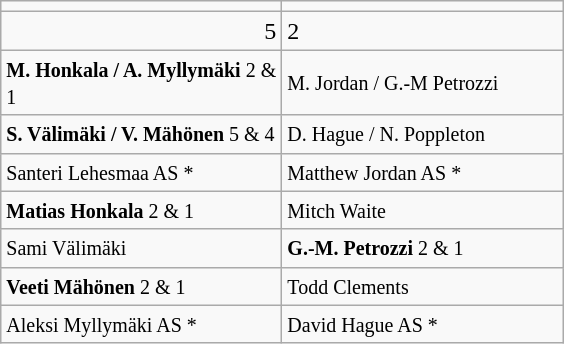<table class="wikitable">
<tr>
<td align="center" width="180"></td>
<td align="center" width="180"></td>
</tr>
<tr>
<td align="right">5</td>
<td>2</td>
</tr>
<tr>
<td><small><strong>M. Honkala / A. Myllymäki</strong> 2 & 1</small></td>
<td><small>M. Jordan / G.-M Petrozzi</small></td>
</tr>
<tr>
<td><small><strong>S. Välimäki / V. Mähönen</strong> 5 & 4</small></td>
<td><small>D. Hague / N. Poppleton</small></td>
</tr>
<tr>
<td><small>Santeri Lehesmaa AS *</small></td>
<td><small>Matthew Jordan AS *</small></td>
</tr>
<tr>
<td><small><strong>Matias Honkala</strong> 2 & 1</small></td>
<td><small>Mitch Waite</small></td>
</tr>
<tr>
<td><small>Sami Välimäki</small></td>
<td><small><strong>G.-M. Petrozzi</strong> 2 & 1</small></td>
</tr>
<tr>
<td><small><strong>Veeti Mähönen</strong> 2 & 1</small></td>
<td><small>Todd Clements</small></td>
</tr>
<tr>
<td><small>Aleksi Myllymäki AS *</small></td>
<td><small>David Hague AS *</small></td>
</tr>
</table>
